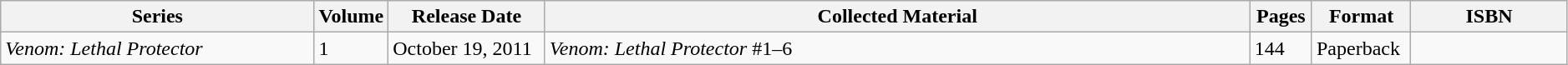<table class="wikitable" style="width:99%;">
<tr>
<th style="width:20%;">Series</th>
<th style="width:3%;">Volume</th>
<th style="width:10%;">Release Date</th>
<th style="width:45%;">Collected Material</th>
<th>Pages</th>
<th>Format</th>
<th style="width:10%;">ISBN</th>
</tr>
<tr>
<td><em>Venom: Lethal Protector</em></td>
<td>1</td>
<td>October 19, 2011</td>
<td><em>Venom: Lethal Protector</em> #1–6</td>
<td>144</td>
<td>Paperback</td>
<td></td>
</tr>
</table>
